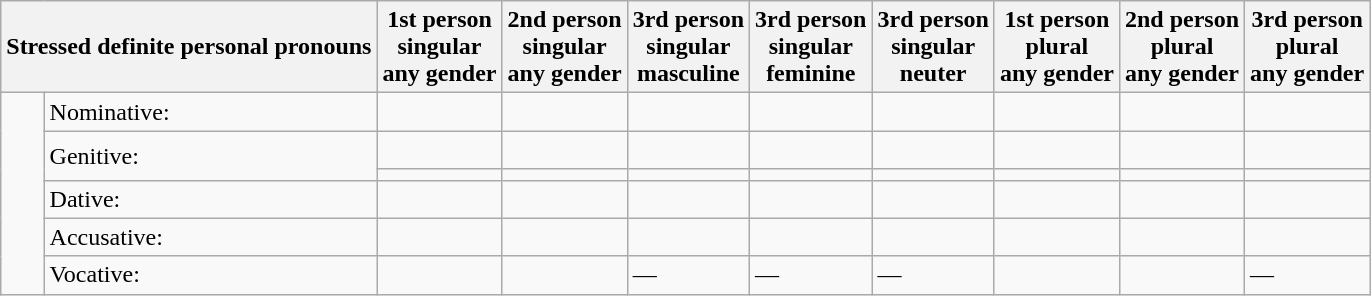<table class="wikitable">
<tr>
<th colspan="2"><strong>Stressed definite personal pronouns</strong></th>
<th>1st person<br>singular<br>any gender</th>
<th>2nd person<br>singular<br>any gender</th>
<th>3rd person<br>singular<br>masculine</th>
<th>3rd person<br>singular<br>feminine</th>
<th>3rd person<br>singular<br>neuter</th>
<th>1st person<br>plural<br>any gender</th>
<th>2nd person<br>plural<br>any gender</th>
<th>3rd person<br>plural<br>any gender</th>
</tr>
<tr>
<td rowspan="6" style="width:5en"> </td>
<td>Nominative:</td>
<td><em></em></td>
<td><em></em></td>
<td><em></em></td>
<td><em></em></td>
<td><em></em></td>
<td><em></em></td>
<td><em></em></td>
<td><em></em></td>
</tr>
<tr>
<td rowspan="2">Genitive:</td>
<td><em></em> <br> <em></em></td>
<td><em></em> <br> <em></em></td>
<td><em></em> <br> <em></em></td>
<td><em></em></td>
<td><em></em> <br> <em></em></td>
<td><em></em> <br> <em></em></td>
<td><em></em></td>
<td><em></em></td>
</tr>
<tr>
<td><em></em></td>
<td><em></em></td>
<td><em></em></td>
<td><em></em></td>
<td><em></em></td>
<td><em></em></td>
<td><em></em></td>
<td><em></em></td>
</tr>
<tr>
<td>Dative:</td>
<td><em></em></td>
<td><em></em></td>
<td><em></em></td>
<td><em></em></td>
<td><em></em></td>
<td><em></em></td>
<td><em></em></td>
<td><em></em></td>
</tr>
<tr>
<td>Accusative:</td>
<td><em></em></td>
<td><em></em></td>
<td><em></em></td>
<td><em></em></td>
<td><em></em></td>
<td><em></em></td>
<td><em></em></td>
<td><em></em></td>
</tr>
<tr>
<td>Vocative:</td>
<td><em></em></td>
<td><em></em></td>
<td>—</td>
<td>—</td>
<td>—</td>
<td><em></em></td>
<td><em></em></td>
<td>—</td>
</tr>
</table>
